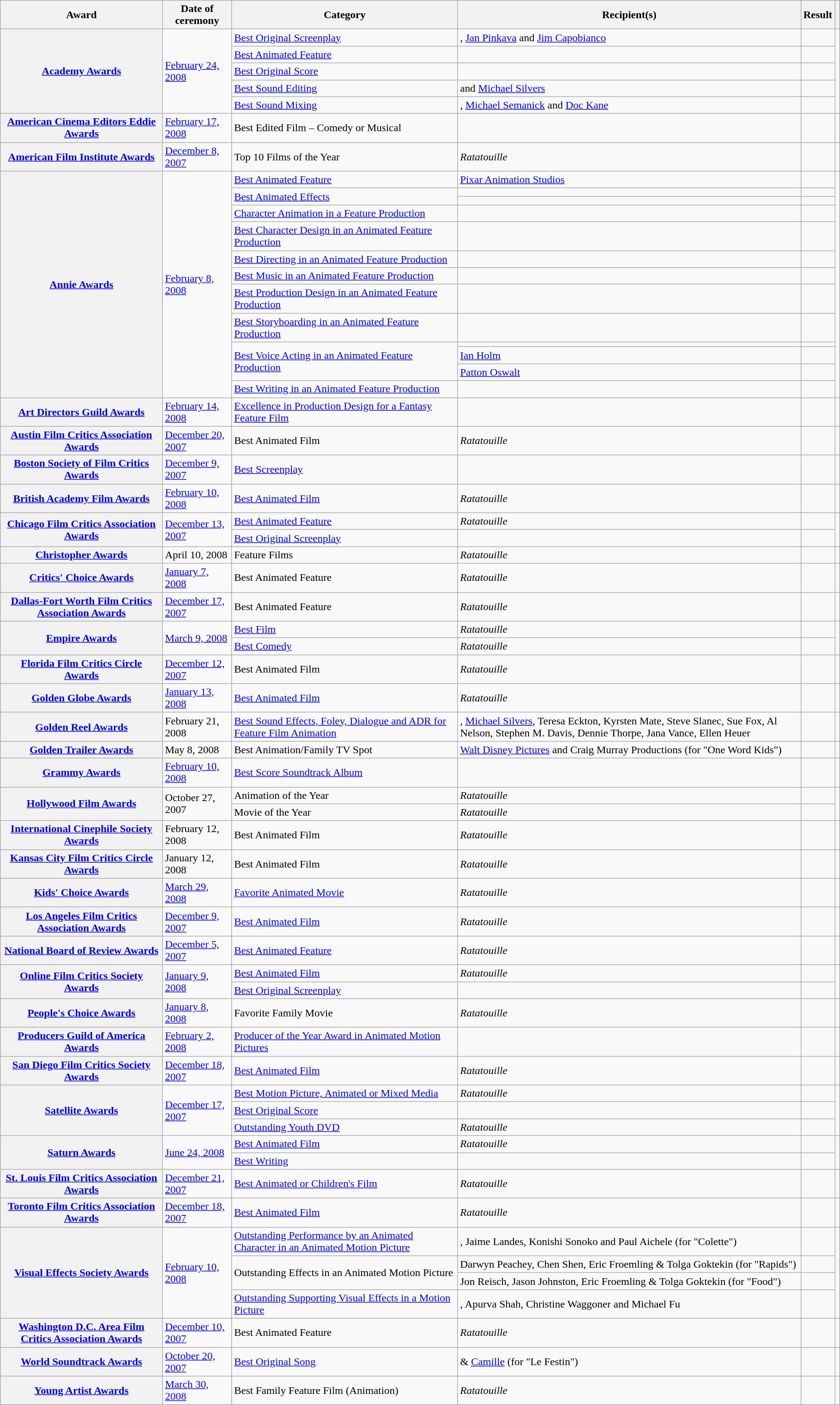<table class="wikitable plainrowheaders sortable" style="width:100%;">
<tr>
<th scope="col">Award</th>
<th scope="col">Date of ceremony</th>
<th scope="col">Category</th>
<th scope="col">Recipient(s)</th>
<th scope="col">Result</th>
<th scope="col" class="unsortable"></th>
</tr>
<tr>
<th rowspan="5" scope="rowgroup"><a href='#'>Academy Awards</a></th>
<td rowspan="5"><a href='#'>February 24, 2008</a></td>
<td><a href='#'>Best Original Screenplay</a></td>
<td>, <a href='#'>Jan Pinkava</a> and <a href='#'>Jim Capobianco</a></td>
<td></td>
<td rowspan="5" style="text-align:center"></td>
</tr>
<tr>
<td><a href='#'>Best Animated Feature</a></td>
<td></td>
<td></td>
</tr>
<tr>
<td><a href='#'>Best Original Score</a></td>
<td></td>
<td></td>
</tr>
<tr>
<td><a href='#'>Best Sound Editing</a></td>
<td> and <a href='#'>Michael Silvers</a></td>
<td></td>
</tr>
<tr>
<td><a href='#'>Best Sound Mixing</a></td>
<td>, <a href='#'>Michael Semanick</a> and <a href='#'>Doc Kane</a></td>
<td></td>
</tr>
<tr>
<th scope="row"><a href='#'>American Cinema Editors Eddie Awards</a></th>
<td><a href='#'>February 17, 2008</a></td>
<td>Best Edited Film – Comedy or Musical</td>
<td></td>
<td></td>
<td style="text-align:center"></td>
</tr>
<tr>
<th scope="row"><a href='#'>American Film Institute Awards</a></th>
<td><a href='#'>December 8, 2007</a></td>
<td>Top 10 Films of the Year</td>
<td><em>Ratatouille</em></td>
<td></td>
<td style="text-align:center;"></td>
</tr>
<tr>
<th scope="rowgroup" rowspan="13"><a href='#'>Annie Awards</a></th>
<td rowspan="13"><a href='#'>February 8, 2008</a></td>
<td><a href='#'>Best Animated Feature</a></td>
<td><a href='#'>Pixar Animation Studios</a></td>
<td></td>
<td rowspan="13" style="text-align:center"><br></td>
</tr>
<tr>
<td rowspan="2"><a href='#'>Best Animated Effects</a></td>
<td></td>
<td></td>
</tr>
<tr>
<td></td>
<td></td>
</tr>
<tr>
<td><a href='#'>Character Animation in a Feature Production</a></td>
<td></td>
<td></td>
</tr>
<tr>
<td><a href='#'>Best Character Design in an Animated Feature Production</a></td>
<td></td>
<td></td>
</tr>
<tr>
<td><a href='#'>Best Directing in an Animated Feature Production</a></td>
<td></td>
<td></td>
</tr>
<tr>
<td><a href='#'>Best Music in an Animated Feature Production</a></td>
<td></td>
<td></td>
</tr>
<tr>
<td><a href='#'>Best Production Design in an Animated Feature Production</a></td>
<td></td>
<td></td>
</tr>
<tr>
<td><a href='#'>Best Storyboarding in an Animated Feature Production</a></td>
<td></td>
<td></td>
</tr>
<tr>
<td rowspan="3"><a href='#'>Best Voice Acting in an Animated Feature Production</a></td>
<td></td>
<td></td>
</tr>
<tr>
<td><a href='#'>Ian Holm</a></td>
<td></td>
</tr>
<tr>
<td><a href='#'>Patton Oswalt</a></td>
<td></td>
</tr>
<tr>
<td><a href='#'>Best Writing in an Animated Feature Production</a></td>
<td></td>
<td></td>
</tr>
<tr>
<th scope="row"><a href='#'>Art Directors Guild Awards</a></th>
<td><a href='#'>February 14, 2008</a></td>
<td><a href='#'>Excellence in Production Design for a Fantasy Feature Film</a></td>
<td></td>
<td></td>
<td style="text-align:center"></td>
</tr>
<tr>
<th scope="row"><a href='#'>Austin Film Critics Association Awards</a></th>
<td><a href='#'>December 20, 2007</a></td>
<td>Best Animated Film</td>
<td><em>Ratatouille</em></td>
<td></td>
<td style="text-align:center"></td>
</tr>
<tr>
<th scope="row"><a href='#'>Boston Society of Film Critics Awards</a></th>
<td><a href='#'>December 9, 2007</a></td>
<td><a href='#'>Best Screenplay</a></td>
<td></td>
<td></td>
<td style="text-align:center"></td>
</tr>
<tr>
<th scope="row"><a href='#'>British Academy Film Awards</a></th>
<td><a href='#'>February 10, 2008</a></td>
<td><a href='#'>Best Animated Film</a></td>
<td><em>Ratatouille</em></td>
<td></td>
<td style="text-align:center"></td>
</tr>
<tr>
<th scope="rowgroup" rowspan="2"><a href='#'>Chicago Film Critics Association Awards</a></th>
<td rowspan="2"><a href='#'>December 13, 2007</a></td>
<td><a href='#'>Best Animated Feature</a></td>
<td><em>Ratatouille</em></td>
<td></td>
<td style="text-align:center" rowspan="2"></td>
</tr>
<tr>
<td><a href='#'>Best Original Screenplay</a></td>
<td></td>
<td></td>
</tr>
<tr>
<th scope="row"><a href='#'>Christopher Awards</a></th>
<td>April 10, 2008</td>
<td>Feature Films</td>
<td><em>Ratatouille</em></td>
<td></td>
<td style="text-align:center"></td>
</tr>
<tr>
<th scope="row"><a href='#'>Critics' Choice Awards</a></th>
<td><a href='#'>January 7, 2008</a></td>
<td>Best Animated Feature</td>
<td><em>Ratatouille</em></td>
<td></td>
<td style="text-align:center"></td>
</tr>
<tr>
<th scope="row"><a href='#'>Dallas-Fort Worth Film Critics Association Awards</a></th>
<td><a href='#'>December 17, 2007</a></td>
<td>Best Animated Feature</td>
<td><em>Ratatouille</em></td>
<td></td>
<td style="text-align:center"></td>
</tr>
<tr>
<th scope="rowgroup" rowspan="2"><a href='#'>Empire Awards</a></th>
<td rowspan="2"><a href='#'>March 9, 2008</a></td>
<td><a href='#'>Best Film</a></td>
<td><em>Ratatouille</em></td>
<td></td>
<td rowspan="2" style="text-align:center"></td>
</tr>
<tr>
<td><a href='#'>Best Comedy</a></td>
<td><em>Ratatouille</em></td>
<td></td>
</tr>
<tr>
<th scope="row"><a href='#'>Florida Film Critics Circle Awards</a></th>
<td><a href='#'>December 12, 2007</a></td>
<td>Best Animated Film</td>
<td><em>Ratatouille</em></td>
<td></td>
<td style="text-align:center"></td>
</tr>
<tr>
<th scope="row"><a href='#'>Golden Globe Awards</a></th>
<td><a href='#'>January 13, 2008</a></td>
<td><a href='#'>Best Animated Film</a></td>
<td><em>Ratatouille</em></td>
<td></td>
<td style="text-align:center"></td>
</tr>
<tr>
<th scope="row"><a href='#'>Golden Reel Awards</a></th>
<td>February 21, 2008</td>
<td><a href='#'>Best Sound Effects, Foley, Dialogue and ADR for Feature Film Animation</a></td>
<td>, <a href='#'>Michael Silvers</a>, Teresa Eckton, Kyrsten Mate, Steve Slanec, Sue Fox, Al Nelson, Stephen M. Davis, Dennie Thorpe, Jana Vance, Ellen Heuer</td>
<td></td>
<td style="text-align:center"></td>
</tr>
<tr>
<th scope="row"><a href='#'>Golden Trailer Awards</a></th>
<td>May 8, 2008</td>
<td>Best Animation/Family TV Spot</td>
<td><a href='#'>Walt Disney Pictures</a> and Craig Murray Productions (for "One Word Kids")</td>
<td></td>
<td style="text-align:center"></td>
</tr>
<tr>
<th scope="row"><a href='#'>Grammy Awards</a></th>
<td><a href='#'>February 10, 2008</a></td>
<td><a href='#'>Best Score Soundtrack Album</a></td>
<td></td>
<td></td>
<td style="text-align:center"></td>
</tr>
<tr>
<th scope="rowgroup" rowspan=2><a href='#'>Hollywood Film Awards</a></th>
<td rowspan=2>October 27, 2007</td>
<td>Animation of the Year</td>
<td><em>Ratatouille</em></td>
<td></td>
<td rowspan=2 style="text-align:center"></td>
</tr>
<tr>
<td>Movie of the Year</td>
<td><em>Ratatouille</em></td>
<td></td>
</tr>
<tr>
<th scope="row"><a href='#'>International Cinephile Society Awards</a></th>
<td>February 12, 2008</td>
<td>Best Animated Film</td>
<td><em>Ratatouille</em></td>
<td></td>
<td style="text-align:center"></td>
</tr>
<tr>
<th scope="row"><a href='#'>Kansas City Film Critics Circle Awards</a></th>
<td>January 12, 2008</td>
<td>Best Animated Film</td>
<td><em>Ratatouille</em></td>
<td></td>
<td style="text-align:center"></td>
</tr>
<tr>
<th scope="row"><a href='#'>Kids' Choice Awards</a></th>
<td><a href='#'>March 29, 2008</a></td>
<td><a href='#'>Favorite Animated Movie</a></td>
<td><em>Ratatouille</em></td>
<td></td>
<td style="text-align:center"></td>
</tr>
<tr>
<th scope="row"><a href='#'>Los Angeles Film Critics Association Awards</a></th>
<td><a href='#'>December 9, 2007</a></td>
<td><a href='#'>Best Animated Film</a></td>
<td><em>Ratatouille</em></td>
<td></td>
<td style="text-align:center"></td>
</tr>
<tr>
<th scope="row"><a href='#'>National Board of Review Awards</a></th>
<td><a href='#'>December 5, 2007</a></td>
<td><a href='#'>Best Animated Feature</a></td>
<td><em>Ratatouille</em></td>
<td></td>
<td style="text-align:center"></td>
</tr>
<tr>
<th scope="rowgroup" rowspan="2"><a href='#'>Online Film Critics Society Awards</a></th>
<td rowspan="2"><a href='#'>January 9, 2008</a></td>
<td><a href='#'>Best Animated Film</a></td>
<td><em>Ratatouille</em></td>
<td></td>
<td rowspan="2" style="text-align:center"><br></td>
</tr>
<tr>
<td><a href='#'>Best Original Screenplay</a></td>
<td></td>
<td></td>
</tr>
<tr>
<th scope="row"><a href='#'>People's Choice Awards</a></th>
<td><a href='#'>January 8, 2008</a></td>
<td>Favorite Family Movie</td>
<td><em>Ratatouille</em></td>
<td></td>
<td style="text-align:center"></td>
</tr>
<tr>
<th scope="row"><a href='#'>Producers Guild of America Awards</a></th>
<td><a href='#'>February 2, 2008</a></td>
<td><a href='#'>Producer of the Year Award in Animated Motion Pictures</a></td>
<td></td>
<td></td>
<td style="text-align:center"></td>
</tr>
<tr>
<th scope="row"><a href='#'>San Diego Film Critics Society Awards</a></th>
<td><a href='#'>December 18, 2007</a></td>
<td><a href='#'>Best Animated Film</a></td>
<td><em>Ratatouille</em></td>
<td></td>
<td style="text-align:center"></td>
</tr>
<tr>
<th scope="rowgroup" rowspan="3"><a href='#'>Satellite Awards</a></th>
<td rowspan="3"><a href='#'>December 17, 2007</a></td>
<td><a href='#'>Best Motion Picture, Animated or Mixed Media</a></td>
<td><em>Ratatouille</em></td>
<td></td>
<td rowspan="3" style="text-align:center"><br></td>
</tr>
<tr>
<td><a href='#'>Best Original Score</a></td>
<td></td>
<td></td>
</tr>
<tr>
<td><a href='#'>Outstanding Youth DVD</a></td>
<td><em>Ratatouille</em></td>
<td></td>
</tr>
<tr>
<th rowspan="2" scope="rowgroup"><a href='#'>Saturn Awards</a></th>
<td rowspan="2"><a href='#'>June 24, 2008</a></td>
<td><a href='#'>Best Animated Film</a></td>
<td><em>Ratatouille</em></td>
<td></td>
<td rowspan="2" style="text-align:center"></td>
</tr>
<tr>
<td><a href='#'>Best Writing</a></td>
<td></td>
<td></td>
</tr>
<tr>
<th scope="row"><a href='#'>St. Louis Film Critics Association Awards</a></th>
<td><a href='#'>December 21, 2007</a></td>
<td><a href='#'>Best Animated or Children's Film</a></td>
<td><em>Ratatouille</em></td>
<td></td>
<td style="text-align:center"></td>
</tr>
<tr>
<th scope="row"><a href='#'>Toronto Film Critics Association Awards</a></th>
<td><a href='#'>December 18, 2007</a></td>
<td><a href='#'>Best Animated Film</a></td>
<td><em>Ratatouille</em></td>
<td></td>
<td style="text-align:center"></td>
</tr>
<tr>
<th scope="rowgroup" rowspan="4"><a href='#'>Visual Effects Society Awards</a></th>
<td rowspan="4"><a href='#'>February 10, 2008</a></td>
<td><a href='#'>Outstanding Performance by an Animated Character in an Animated Motion Picture</a></td>
<td>, Jaime Landes, Konishi Sonoko and Paul Aichele (for "Colette")</td>
<td></td>
<td rowspan="4" style="text-align:center"></td>
</tr>
<tr>
<td rowspan="2">Outstanding Effects in an Animated Motion Picture</td>
<td>Darwyn Peachey, Chen Shen, Eric Froemling & Tolga Goktekin (for "Rapids")</td>
<td></td>
</tr>
<tr>
<td>Jon Reisch, Jason Johnston, Eric Froemling & Tolga Goktekin (for "Food")</td>
<td></td>
</tr>
<tr>
<td><a href='#'>Outstanding Supporting Visual Effects in a Motion Picture</a></td>
<td>, Apurva Shah, Christine Waggoner and Michael Fu</td>
<td></td>
</tr>
<tr>
<th scope="row"><a href='#'>Washington D.C. Area Film Critics Association Awards</a></th>
<td><a href='#'>December 10, 2007</a></td>
<td>Best Animated Feature</td>
<td><em>Ratatouille</em></td>
<td></td>
<td style="text-align:center"></td>
</tr>
<tr>
<th scope="row"><a href='#'>World Soundtrack Awards</a></th>
<td><a href='#'>October 20, 2007</a></td>
<td><a href='#'>Best Original Song</a></td>
<td> & <a href='#'>Camille</a> (for "Le Festin")</td>
<td></td>
<td style="text-align:center"></td>
</tr>
<tr>
<th scope="row"><a href='#'>Young Artist Awards</a></th>
<td><a href='#'>March 30, 2008</a></td>
<td>Best Family Feature Film (Animation)</td>
<td><em>Ratatouille</em></td>
<td></td>
<td style="text-align:center"></td>
</tr>
</table>
